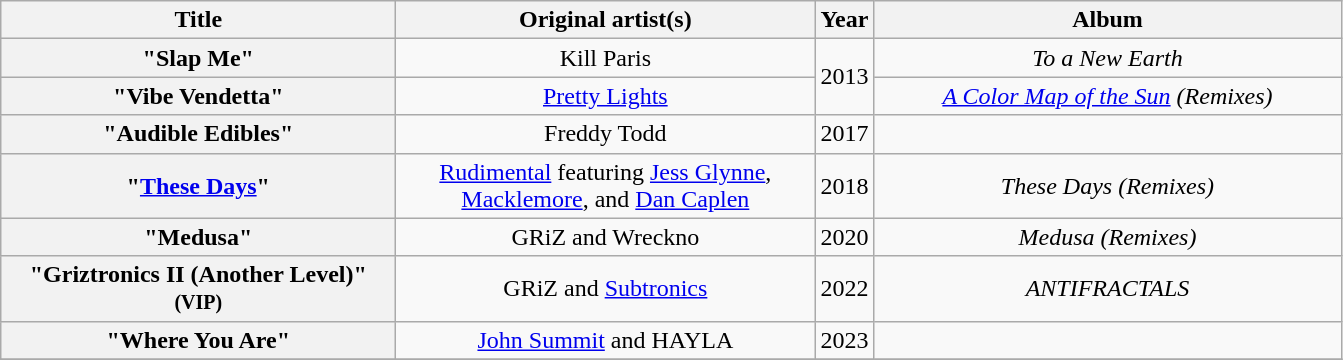<table class="wikitable plainrowheaders" style="text-align:center;">
<tr>
<th scope="col" style="width:16em;">Title</th>
<th scope="col" style="width:17em;">Original artist(s)</th>
<th scope="col" style="width:1em;">Year</th>
<th scope="col" style="width:19em;">Album</th>
</tr>
<tr>
<th scope="row">"Slap Me"</th>
<td>Kill Paris</td>
<td rowspan="2">2013</td>
<td><em>To a New Earth</em></td>
</tr>
<tr>
<th scope="row">"Vibe Vendetta"</th>
<td><a href='#'>Pretty Lights</a></td>
<td><em><a href='#'>A Color Map of the Sun</a> (Remixes)</em></td>
</tr>
<tr>
<th scope="row">"Audible Edibles"</th>
<td>Freddy Todd</td>
<td>2017</td>
<td></td>
</tr>
<tr>
<th scope="row">"<a href='#'>These Days</a>"</th>
<td><a href='#'>Rudimental</a> featuring <a href='#'>Jess Glynne</a>, <a href='#'>Macklemore</a>, and <a href='#'>Dan Caplen</a></td>
<td>2018</td>
<td><em>These Days (Remixes)</em></td>
</tr>
<tr>
<th scope="row">"Medusa"</th>
<td>GRiZ and Wreckno</td>
<td>2020</td>
<td><em>Medusa (Remixes)</em></td>
</tr>
<tr>
<th scope="row">"Griztronics II (Another Level)" <small>(VIP)</small></th>
<td>GRiZ and <a href='#'>Subtronics</a></td>
<td>2022</td>
<td><em>ANTIFRACTALS</em></td>
</tr>
<tr>
<th scope="row">"Where You Are"</th>
<td><a href='#'>John Summit</a> and HAYLA</td>
<td>2023</td>
<td></td>
</tr>
<tr>
</tr>
</table>
